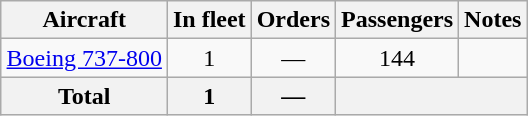<table class="wikitable" style="text-align:center;margin:auto;">
<tr>
<th>Aircraft</th>
<th>In fleet</th>
<th>Orders</th>
<th>Passengers</th>
<th>Notes</th>
</tr>
<tr>
<td><a href='#'>Boeing 737-800</a></td>
<td>1</td>
<td>—</td>
<td>144</td>
<td></td>
</tr>
<tr>
<th>Total</th>
<th>1</th>
<th>—</th>
<th colspan="2"></th>
</tr>
</table>
